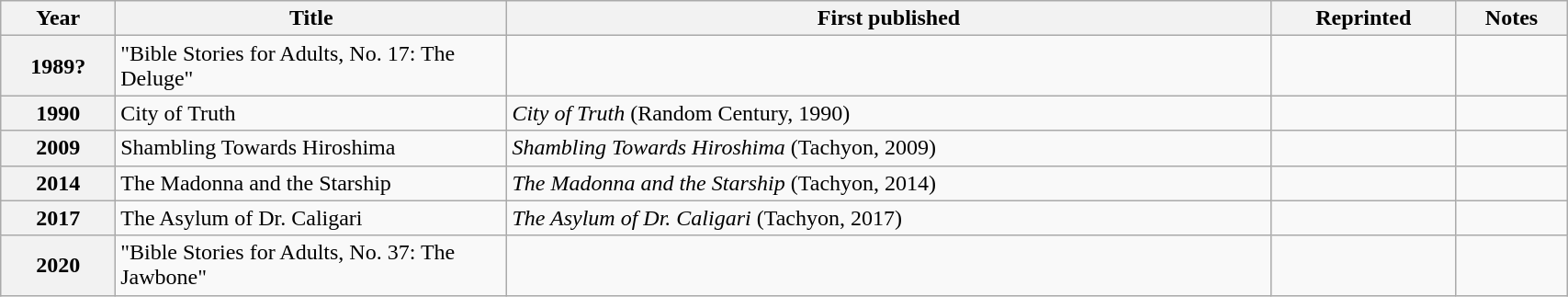<table class="wikitable sortable" width="90%">
<tr>
<th>Year</th>
<th width="25%">Title</th>
<th>First published</th>
<th>Reprinted</th>
<th>Notes</th>
</tr>
<tr>
<th>1989?</th>
<td>"Bible Stories for Adults, No. 17: The Deluge"</td>
<td></td>
<td></td>
<td></td>
</tr>
<tr>
<th>1990</th>
<td>City of Truth</td>
<td><em>City of Truth</em> (Random Century, 1990)</td>
<td></td>
<td></td>
</tr>
<tr>
<th>2009</th>
<td>Shambling Towards Hiroshima</td>
<td><em>Shambling Towards Hiroshima</em> (Tachyon, 2009)</td>
<td></td>
<td></td>
</tr>
<tr>
<th>2014</th>
<td>The Madonna and the Starship</td>
<td><em>The Madonna and the Starship</em> (Tachyon, 2014)</td>
<td></td>
<td></td>
</tr>
<tr>
<th>2017</th>
<td>The Asylum of Dr. Caligari</td>
<td><em>The Asylum of Dr. Caligari</em> (Tachyon, 2017)</td>
<td></td>
<td></td>
</tr>
<tr>
<th>2020</th>
<td>"Bible Stories for Adults, No. 37: The Jawbone"</td>
<td></td>
<td></td>
<td></td>
</tr>
</table>
